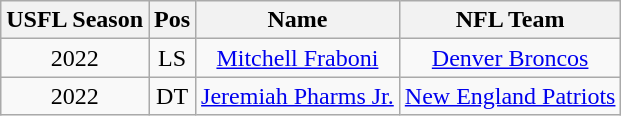<table class="wikitable" style="text-align:center">
<tr>
<th>USFL Season</th>
<th>Pos</th>
<th>Name</th>
<th>NFL Team</th>
</tr>
<tr>
<td>2022</td>
<td>LS</td>
<td><a href='#'>Mitchell Fraboni</a></td>
<td><a href='#'>Denver Broncos</a></td>
</tr>
<tr>
<td>2022</td>
<td>DT</td>
<td><a href='#'>Jeremiah Pharms Jr.</a></td>
<td><a href='#'>New England Patriots</a></td>
</tr>
</table>
